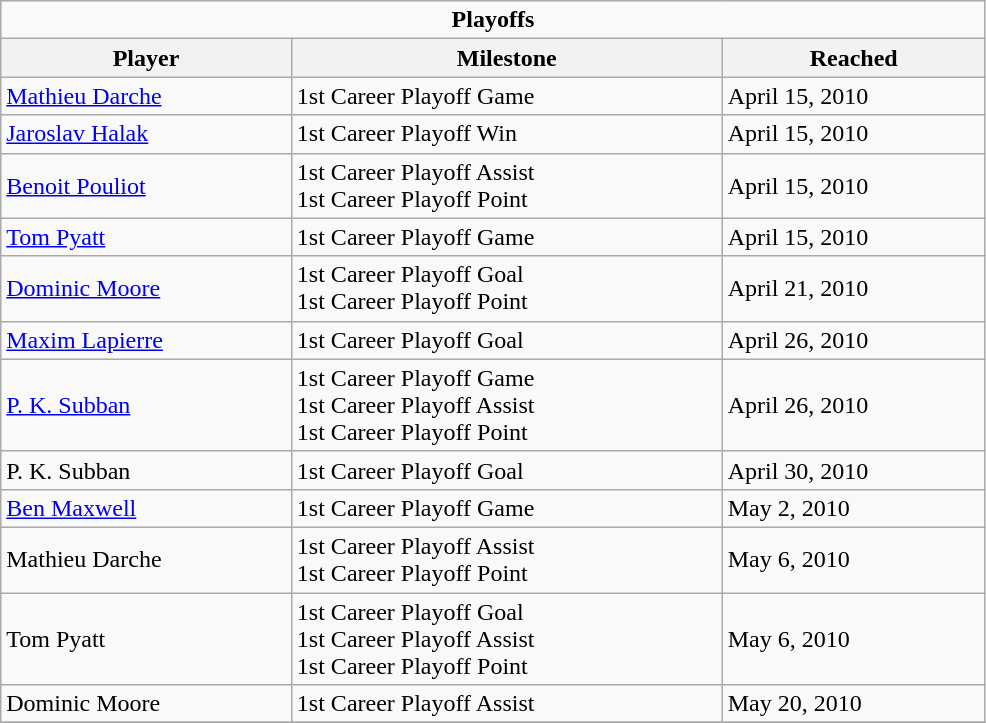<table class="wikitable" style="width:52%;">
<tr>
<td colspan="10" style="text-align:center;"><strong>Playoffs</strong></td>
</tr>
<tr>
<th>Player</th>
<th>Milestone</th>
<th>Reached</th>
</tr>
<tr>
<td><a href='#'>Mathieu Darche</a></td>
<td>1st Career Playoff Game</td>
<td>April 15, 2010</td>
</tr>
<tr>
<td><a href='#'>Jaroslav Halak</a></td>
<td>1st Career Playoff Win</td>
<td>April 15, 2010</td>
</tr>
<tr>
<td><a href='#'>Benoit Pouliot</a></td>
<td>1st Career Playoff Assist<br>1st Career Playoff Point</td>
<td>April 15, 2010</td>
</tr>
<tr>
<td><a href='#'>Tom Pyatt</a></td>
<td>1st Career Playoff Game</td>
<td>April 15, 2010</td>
</tr>
<tr>
<td><a href='#'>Dominic Moore</a></td>
<td>1st Career Playoff Goal<br>1st Career Playoff Point</td>
<td>April 21, 2010</td>
</tr>
<tr>
<td><a href='#'>Maxim Lapierre</a></td>
<td>1st Career Playoff Goal</td>
<td>April 26, 2010</td>
</tr>
<tr>
<td><a href='#'>P. K. Subban</a></td>
<td>1st Career Playoff Game<br>1st Career Playoff Assist<br>1st Career Playoff Point</td>
<td>April 26, 2010</td>
</tr>
<tr>
<td>P. K. Subban</td>
<td>1st Career Playoff Goal</td>
<td>April 30, 2010</td>
</tr>
<tr>
<td><a href='#'>Ben Maxwell</a></td>
<td>1st Career Playoff Game</td>
<td>May 2, 2010</td>
</tr>
<tr>
<td>Mathieu Darche</td>
<td>1st Career Playoff Assist<br>1st Career Playoff Point</td>
<td>May 6, 2010</td>
</tr>
<tr>
<td>Tom Pyatt</td>
<td>1st Career Playoff Goal<br>1st Career Playoff Assist<br>1st Career Playoff Point</td>
<td>May 6, 2010</td>
</tr>
<tr>
<td>Dominic Moore</td>
<td>1st Career Playoff Assist</td>
<td>May 20, 2010</td>
</tr>
<tr>
</tr>
</table>
